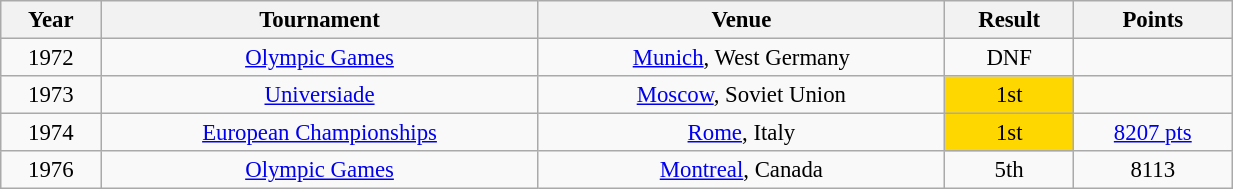<table class="wikitable" style=" text-align:center; font-size:95%;" width="65%">
<tr>
<th>Year</th>
<th>Tournament</th>
<th>Venue</th>
<th>Result</th>
<th>Points</th>
</tr>
<tr>
<td>1972</td>
<td><a href='#'>Olympic Games</a></td>
<td><a href='#'>Munich</a>, West Germany</td>
<td>DNF</td>
<td></td>
</tr>
<tr>
<td>1973</td>
<td><a href='#'>Universiade</a></td>
<td><a href='#'>Moscow</a>, Soviet Union</td>
<td bgcolor="gold">1st</td>
<td></td>
</tr>
<tr>
<td>1974</td>
<td><a href='#'>European Championships</a></td>
<td><a href='#'>Rome</a>, Italy</td>
<td bgcolor="gold">1st</td>
<td><a href='#'>8207 pts</a></td>
</tr>
<tr>
<td>1976</td>
<td><a href='#'>Olympic Games</a></td>
<td><a href='#'>Montreal</a>, Canada</td>
<td>5th</td>
<td>8113</td>
</tr>
</table>
